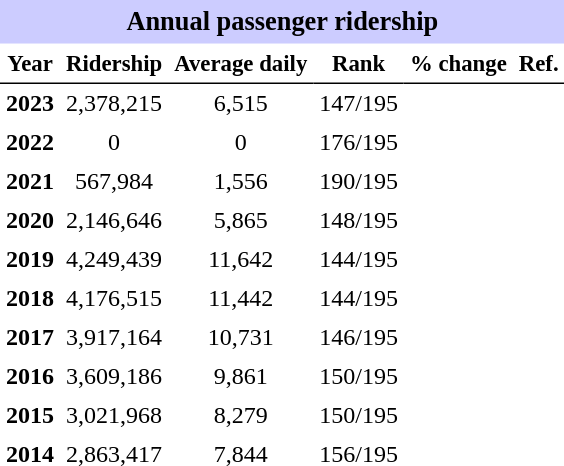<table class="toccolours" cellpadding="4" cellspacing="0" style="text-align:right;">
<tr>
<th colspan="6"  style="background-color:#ccf; background-color:#ccf; font-size:110%; text-align:center;">Annual passenger ridership</th>
</tr>
<tr style="font-size:95%; text-align:center">
<th style="border-bottom:1px solid black">Year</th>
<th style="border-bottom:1px solid black">Ridership</th>
<th style="border-bottom:1px solid black">Average daily</th>
<th style="border-bottom:1px solid black">Rank</th>
<th style="border-bottom:1px solid black">% change</th>
<th style="border-bottom:1px solid black">Ref.</th>
</tr>
<tr style="text-align:center;">
<td><strong>2023</strong></td>
<td>2,378,215</td>
<td>6,515</td>
<td>147/195</td>
<td></td>
<td></td>
</tr>
<tr style="text-align:center;">
<td><strong>2022</strong></td>
<td>0</td>
<td>0</td>
<td>176/195</td>
<td></td>
<td></td>
</tr>
<tr style="text-align:center;">
<td><strong>2021</strong></td>
<td>567,984</td>
<td>1,556</td>
<td>190/195</td>
<td></td>
<td></td>
</tr>
<tr style="text-align:center;">
<td><strong>2020</strong></td>
<td>2,146,646</td>
<td>5,865</td>
<td>148/195</td>
<td></td>
<td></td>
</tr>
<tr style="text-align:center;">
<td><strong>2019</strong></td>
<td>4,249,439</td>
<td>11,642</td>
<td>144/195</td>
<td></td>
<td></td>
</tr>
<tr style="text-align:center;">
<td><strong>2018</strong></td>
<td>4,176,515</td>
<td>11,442</td>
<td>144/195</td>
<td></td>
<td></td>
</tr>
<tr style="text-align:center;">
<td><strong>2017</strong></td>
<td>3,917,164</td>
<td>10,731</td>
<td>146/195</td>
<td></td>
<td></td>
</tr>
<tr style="text-align:center;">
<td><strong>2016</strong></td>
<td>3,609,186</td>
<td>9,861</td>
<td>150/195</td>
<td></td>
<td></td>
</tr>
<tr style="text-align:center;">
<td><strong>2015</strong></td>
<td>3,021,968</td>
<td>8,279</td>
<td>150/195</td>
<td></td>
<td></td>
</tr>
<tr style="text-align:center;">
<td><strong>2014</strong></td>
<td>2,863,417</td>
<td>7,844</td>
<td>156/195</td>
<td></td>
<td></td>
</tr>
</table>
